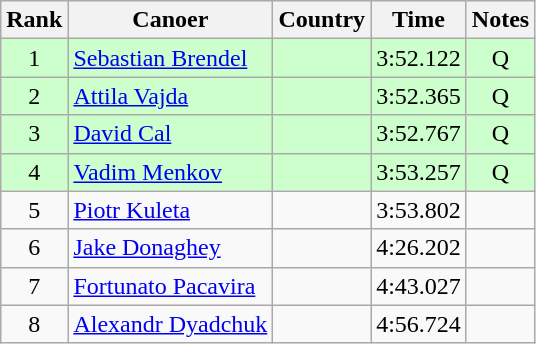<table class="wikitable sortable" style="text-align:center;">
<tr>
<th>Rank</th>
<th>Canoer</th>
<th>Country</th>
<th>Time</th>
<th>Notes</th>
</tr>
<tr bgcolor=ccffcc>
<td>1</td>
<td align="left"><a href='#'>Sebastian Brendel</a></td>
<td align="left"></td>
<td>3:52.122</td>
<td>Q</td>
</tr>
<tr bgcolor=ccffcc>
<td>2</td>
<td align="left"><a href='#'>Attila Vajda</a></td>
<td align="left"></td>
<td>3:52.365</td>
<td>Q</td>
</tr>
<tr bgcolor=ccffcc>
<td>3</td>
<td align="left"><a href='#'>David Cal</a></td>
<td align="left"></td>
<td>3:52.767</td>
<td>Q</td>
</tr>
<tr bgcolor=ccffcc>
<td>4</td>
<td align="left"><a href='#'>Vadim Menkov</a></td>
<td align="left"></td>
<td>3:53.257</td>
<td>Q</td>
</tr>
<tr>
<td>5</td>
<td align="left"><a href='#'>Piotr Kuleta</a></td>
<td align="left"></td>
<td>3:53.802</td>
<td></td>
</tr>
<tr>
<td>6</td>
<td align="left"><a href='#'>Jake Donaghey</a></td>
<td align="left"></td>
<td>4:26.202</td>
<td></td>
</tr>
<tr>
<td>7</td>
<td align="left"><a href='#'>Fortunato Pacavira</a></td>
<td align="left"></td>
<td>4:43.027</td>
<td></td>
</tr>
<tr>
<td>8</td>
<td align="left"><a href='#'>Alexandr Dyadchuk</a></td>
<td align="left"></td>
<td>4:56.724</td>
<td></td>
</tr>
</table>
